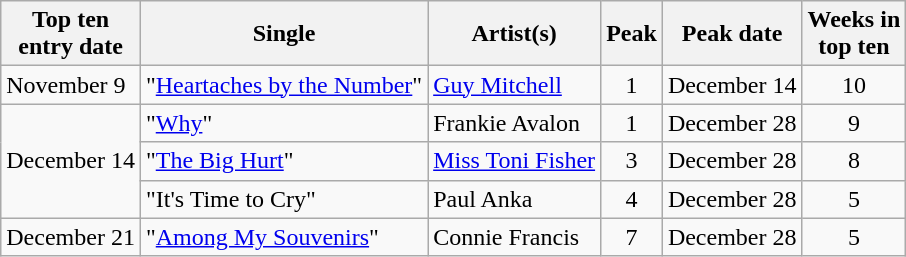<table class="plainrowheaders sortable wikitable">
<tr>
<th>Top ten<br>entry date</th>
<th>Single</th>
<th>Artist(s)</th>
<th>Peak</th>
<th>Peak date</th>
<th data-sort-type="number">Weeks in<br>top ten</th>
</tr>
<tr>
<td>November 9</td>
<td>"<a href='#'>Heartaches by the Number</a>"</td>
<td><a href='#'>Guy Mitchell</a></td>
<td align=center>1</td>
<td>December 14</td>
<td align="center">10</td>
</tr>
<tr>
<td rowspan="3">December 14</td>
<td>"<a href='#'>Why</a>"</td>
<td>Frankie Avalon</td>
<td align=center>1</td>
<td>December 28</td>
<td align="center">9</td>
</tr>
<tr>
<td>"<a href='#'>The Big Hurt</a>"</td>
<td><a href='#'>Miss Toni Fisher</a></td>
<td align=center>3</td>
<td>December 28</td>
<td align=center>8</td>
</tr>
<tr>
<td>"It's Time to Cry"</td>
<td>Paul Anka</td>
<td align=center>4</td>
<td>December 28</td>
<td align=center>5</td>
</tr>
<tr>
<td>December 21</td>
<td>"<a href='#'>Among My Souvenirs</a>"</td>
<td>Connie Francis</td>
<td align=center>7</td>
<td>December 28</td>
<td align=center>5</td>
</tr>
</table>
